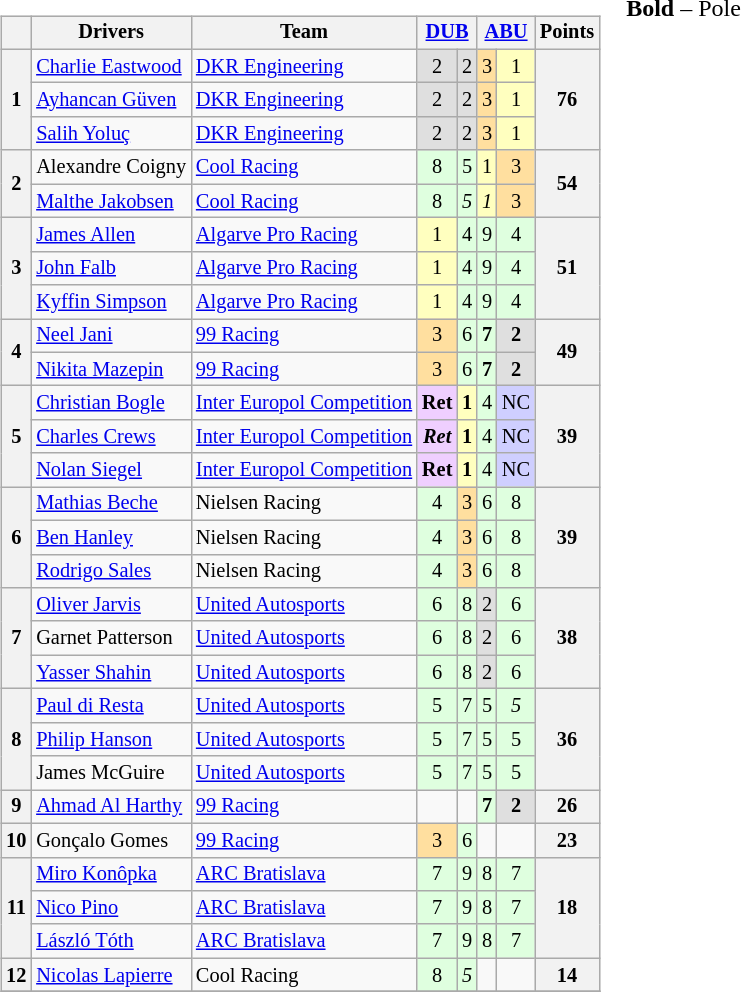<table>
<tr>
<td></td>
<td valign="top"><br><table class="wikitable" style="font-size: 85%; text-align:center;">
<tr>
<th></th>
<th>Drivers</th>
<th>Team</th>
<th colspan=2><a href='#'>DUB</a><br></th>
<th colspan=2><a href='#'>ABU</a><br></th>
<th>Points</th>
</tr>
<tr>
<th rowspan="3">1</th>
<td align="left"> <a href='#'>Charlie Eastwood</a></td>
<td align="left"> <a href='#'>DKR Engineering</a></td>
<td style="background:#DFDFDF;">2</td>
<td style="background:#DFDFDF;">2</td>
<td style="background:#FFDF9F;">3</td>
<td style="background:#FFFFBF;">1</td>
<th rowspan="3">76</th>
</tr>
<tr>
<td align="left"> <a href='#'>Ayhancan Güven</a></td>
<td align="left"> <a href='#'>DKR Engineering</a></td>
<td style="background:#DFDFDF;">2</td>
<td style="background:#DFDFDF;">2</td>
<td style="background:#FFDF9F;">3</td>
<td style="background:#FFFFBF;">1</td>
</tr>
<tr>
<td align="left"> <a href='#'>Salih Yoluç</a></td>
<td align="left"> <a href='#'>DKR Engineering</a></td>
<td style="background:#DFDFDF;">2</td>
<td style="background:#DFDFDF;">2</td>
<td style="background:#FFDF9F;">3</td>
<td style="background:#FFFFBF;">1</td>
</tr>
<tr>
<th rowspan="2">2</th>
<td align="left"> Alexandre Coigny</td>
<td align="left"> <a href='#'>Cool Racing</a></td>
<td style="background:#DFFFDF;">8</td>
<td style="background:#DFFFDF;">5</td>
<td style="background:#FFFFBF;">1</td>
<td style="background:#FFDF9F;">3</td>
<th rowspan="2">54</th>
</tr>
<tr>
<td align="left"> <a href='#'>Malthe Jakobsen</a></td>
<td align="left"> <a href='#'>Cool Racing</a></td>
<td style="background:#DFFFDF;">8</td>
<td style="background:#DFFFDF;"><em>5</em></td>
<td style="background:#FFFFBF;"><em>1</em></td>
<td style="background:#FFDF9F;">3</td>
</tr>
<tr>
<th rowspan="3">3</th>
<td align="left"> <a href='#'>James Allen</a></td>
<td align="left"> <a href='#'>Algarve Pro Racing</a></td>
<td style="background:#FFFFBF;">1</td>
<td style="background:#DFFFDF;">4</td>
<td style="background:#DFFFDF;">9</td>
<td style="background:#DFFFDF;">4</td>
<th rowspan="3">51</th>
</tr>
<tr>
<td align="left"> <a href='#'>John Falb</a></td>
<td align="left"> <a href='#'>Algarve Pro Racing</a></td>
<td style="background:#FFFFBF;">1</td>
<td style="background:#DFFFDF;">4</td>
<td style="background:#DFFFDF;">9</td>
<td style="background:#DFFFDF;">4</td>
</tr>
<tr>
<td align="left"> <a href='#'>Kyffin Simpson</a></td>
<td align="left"> <a href='#'>Algarve Pro Racing</a></td>
<td style="background:#FFFFBF;">1</td>
<td style="background:#DFFFDF;">4</td>
<td style="background:#DFFFDF;">9</td>
<td style="background:#DFFFDF;">4</td>
</tr>
<tr>
<th rowspan="2">4</th>
<td align="left"> <a href='#'>Neel Jani</a></td>
<td align="left"> <a href='#'>99 Racing</a></td>
<td style="background:#FFDF9F;">3</td>
<td style="background:#DFFFDF;">6</td>
<td style="background:#DFFFDF;"><strong>7</strong></td>
<td style="background:#DFDFDF;"><strong>2</strong></td>
<th rowspan="2">49</th>
</tr>
<tr>
<td align="left"> <a href='#'>Nikita Mazepin</a></td>
<td align="left"> <a href='#'>99 Racing</a></td>
<td style="background:#FFDF9F;">3</td>
<td style="background:#DFFFDF;">6</td>
<td style="background:#DFFFDF;"><strong>7</strong></td>
<td style="background:#DFDFDF;"><strong>2</strong></td>
</tr>
<tr>
<th rowspan="3">5</th>
<td align="left"> <a href='#'>Christian Bogle</a></td>
<td align="left"> <a href='#'>Inter Europol Competition</a></td>
<td style="background:#EFCFFF;"><strong>Ret</strong></td>
<td style="background:#FFFFBF;"><strong>1</strong></td>
<td style="background:#DFFFDF;">4</td>
<td style="background:#CFCFFF;">NC</td>
<th rowspan="3">39</th>
</tr>
<tr>
<td align="left"> <a href='#'>Charles Crews</a></td>
<td align="left"> <a href='#'>Inter Europol Competition</a></td>
<td style="background:#EFCFFF;"><strong><em>Ret</em></strong></td>
<td style="background:#FFFFBF;"><strong>1</strong></td>
<td style="background:#DFFFDF;">4</td>
<td style="background:#CFCFFF;">NC</td>
</tr>
<tr>
<td align="left"> <a href='#'>Nolan Siegel</a></td>
<td align="left"> <a href='#'>Inter Europol Competition</a></td>
<td style="background:#EFCFFF;"><strong>Ret</strong></td>
<td style="background:#FFFFBF;"><strong>1</strong></td>
<td style="background:#DFFFDF;">4</td>
<td style="background:#CFCFFF;">NC</td>
</tr>
<tr>
<th rowspan="3">6</th>
<td align="left"> <a href='#'>Mathias Beche</a></td>
<td align="left"> Nielsen Racing</td>
<td style="background:#DFFFDF;">4</td>
<td style="background:#FFDF9F;">3</td>
<td style="background:#DFFFDF;">6</td>
<td style="background:#DFFFDF;">8</td>
<th rowspan="3">39</th>
</tr>
<tr>
<td align="left"> <a href='#'>Ben Hanley</a></td>
<td align="left"> Nielsen Racing</td>
<td style="background:#DFFFDF;">4</td>
<td style="background:#FFDF9F;">3</td>
<td style="background:#DFFFDF;">6</td>
<td style="background:#DFFFDF;">8</td>
</tr>
<tr>
<td align="left"> <a href='#'>Rodrigo Sales</a></td>
<td align="left"> Nielsen Racing</td>
<td style="background:#DFFFDF;">4</td>
<td style="background:#FFDF9F;">3</td>
<td style="background:#DFFFDF;">6</td>
<td style="background:#DFFFDF;">8</td>
</tr>
<tr>
<th rowspan="3">7</th>
<td align="left"> <a href='#'>Oliver Jarvis</a></td>
<td align="left"> <a href='#'>United Autosports</a></td>
<td style="background:#DFFFDF;">6</td>
<td style="background:#DFFFDF;">8</td>
<td style="background:#DFDFDF;">2</td>
<td style="background:#DFFFDF;">6</td>
<th rowspan="3">38</th>
</tr>
<tr>
<td align="left"> Garnet Patterson</td>
<td align="left"> <a href='#'>United Autosports</a></td>
<td style="background:#DFFFDF;">6</td>
<td style="background:#DFFFDF;">8</td>
<td style="background:#DFDFDF;">2</td>
<td style="background:#DFFFDF;">6</td>
</tr>
<tr>
<td align="left"> <a href='#'>Yasser Shahin</a></td>
<td align="left"> <a href='#'>United Autosports</a></td>
<td style="background:#DFFFDF;">6</td>
<td style="background:#DFFFDF;">8</td>
<td style="background:#DFDFDF;">2</td>
<td style="background:#DFFFDF;">6</td>
</tr>
<tr>
<th rowspan="3">8</th>
<td align="left"> <a href='#'>Paul di Resta</a></td>
<td align="left"> <a href='#'>United Autosports</a></td>
<td style="background:#DFFFDF;">5</td>
<td style="background:#DFFFDF;">7</td>
<td style="background:#DFFFDF;">5</td>
<td style="background:#DFFFDF;"><em>5</em></td>
<th rowspan="3">36</th>
</tr>
<tr>
<td align="left"> <a href='#'>Philip Hanson</a></td>
<td align="left"> <a href='#'>United Autosports</a></td>
<td style="background:#DFFFDF;">5</td>
<td style="background:#DFFFDF;">7</td>
<td style="background:#DFFFDF;">5</td>
<td style="background:#DFFFDF;">5</td>
</tr>
<tr>
<td align="left"> James McGuire</td>
<td align="left"> <a href='#'>United Autosports</a></td>
<td style="background:#DFFFDF;">5</td>
<td style="background:#DFFFDF;">7</td>
<td style="background:#DFFFDF;">5</td>
<td style="background:#DFFFDF;">5</td>
</tr>
<tr>
<th>9</th>
<td align="left"> <a href='#'>Ahmad Al Harthy</a></td>
<td align="left"> <a href='#'>99 Racing</a></td>
<td></td>
<td></td>
<td style="background:#DFFFDF;"><strong>7</strong></td>
<td style="background:#DFDFDF;"><strong>2</strong></td>
<th>26</th>
</tr>
<tr>
<th>10</th>
<td align="left"> Gonçalo Gomes</td>
<td align="left"> <a href='#'>99 Racing</a></td>
<td style="background:#FFDF9F;">3</td>
<td style="background:#DFFFDF;">6</td>
<td></td>
<td></td>
<th>23</th>
</tr>
<tr>
<th rowspan="3">11</th>
<td align="left"> <a href='#'>Miro Konôpka</a></td>
<td align="left"> <a href='#'>ARC Bratislava</a></td>
<td style="background:#DFFFDF;">7</td>
<td style="background:#DFFFDF;">9</td>
<td style="background:#DFFFDF;">8</td>
<td style="background:#DFFFDF;">7</td>
<th rowspan="3">18</th>
</tr>
<tr>
<td align="left"> <a href='#'>Nico Pino</a></td>
<td align="left"> <a href='#'>ARC Bratislava</a></td>
<td style="background:#DFFFDF;">7</td>
<td style="background:#DFFFDF;">9</td>
<td style="background:#DFFFDF;">8</td>
<td style="background:#DFFFDF;">7</td>
</tr>
<tr>
<td align="left"> <a href='#'>László Tóth</a></td>
<td align="left"> <a href='#'>ARC Bratislava</a></td>
<td style="background:#DFFFDF;">7</td>
<td style="background:#DFFFDF;">9</td>
<td style="background:#DFFFDF;">8</td>
<td style="background:#DFFFDF;">7</td>
</tr>
<tr>
<th>12</th>
<td align="left"> <a href='#'>Nicolas Lapierre</a></td>
<td align="left"> Cool Racing</td>
<td style="background:#DFFFDF;">8</td>
<td style="background:#DFFFDF;"><em>5</em></td>
<td></td>
<td></td>
<th>14</th>
</tr>
<tr>
</tr>
</table>
</td>
<td valign="top"><br>
<span><strong>Bold</strong> – Pole<br></span></td>
</tr>
</table>
